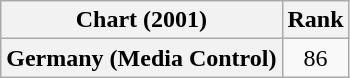<table class="wikitable plainrowheaders" style="text-align:center">
<tr>
<th>Chart (2001)</th>
<th>Rank</th>
</tr>
<tr>
<th scope="row">Germany (Media Control)</th>
<td style="text-align:center;">86</td>
</tr>
</table>
